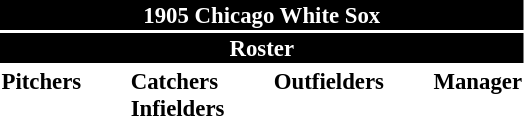<table class="toccolours" style="font-size: 95%;">
<tr>
<th colspan="10" style="background-color: black; color: white; text-align: center;">1905 Chicago White Sox</th>
</tr>
<tr>
<td colspan="10" style="background-color: black; color: white; text-align: center;"><strong>Roster</strong></td>
</tr>
<tr>
<td valign="top"><strong>Pitchers</strong><br>




</td>
<td width="25px"></td>
<td valign="top"><strong>Catchers</strong><br>


<strong>Infielders</strong>





</td>
<td width="25px"></td>
<td valign="top"><strong>Outfielders</strong><br>


</td>
<td width="25px"></td>
<td valign="top"><strong>Manager</strong><br></td>
</tr>
</table>
